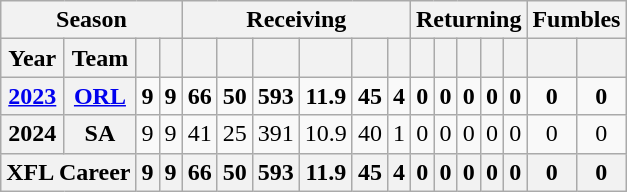<table class="wikitable sortable" border="1" style="text-align:center" float="left">
<tr>
<th colspan="4">Season</th>
<th colspan="6">Receiving</th>
<th colspan="5">Returning</th>
<th colspan="2">Fumbles</th>
</tr>
<tr>
<th>Year</th>
<th>Team</th>
<th></th>
<th></th>
<th></th>
<th></th>
<th></th>
<th></th>
<th></th>
<th></th>
<th></th>
<th></th>
<th></th>
<th></th>
<th></th>
<th></th>
<th></th>
</tr>
<tr>
<th><a href='#'>2023</a></th>
<th><a href='#'>ORL</a></th>
<td><strong>9</strong></td>
<td><strong>9</strong></td>
<td><strong>66</strong></td>
<td><strong>50</strong></td>
<td><strong>593</strong></td>
<td><strong>11.9</strong></td>
<td><strong>45</strong></td>
<td><strong>4</strong></td>
<td><strong>0</strong></td>
<td><strong>0</strong></td>
<td><strong>0</strong></td>
<td><strong>0</strong></td>
<td><strong>0</strong></td>
<td><strong>0</strong></td>
<td><strong>0</strong></td>
</tr>
<tr>
<th>2024</th>
<th>SA</th>
<td>9</td>
<td>9</td>
<td>41</td>
<td>25</td>
<td>391</td>
<td>10.9</td>
<td>40</td>
<td>1</td>
<td>0</td>
<td>0</td>
<td>0</td>
<td>0</td>
<td>0</td>
<td>0</td>
<td>0</td>
</tr>
<tr>
<th colspan="2">XFL Career</th>
<th>9</th>
<th>9</th>
<th>66</th>
<th>50</th>
<th>593</th>
<th>11.9</th>
<th>45</th>
<th>4</th>
<th>0</th>
<th>0</th>
<th>0</th>
<th>0</th>
<th>0</th>
<th>0</th>
<th>0</th>
</tr>
</table>
